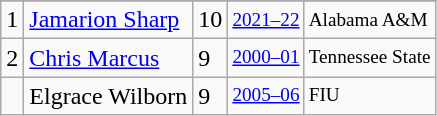<table class="wikitable">
<tr>
</tr>
<tr>
<td>1</td>
<td><a href='#'>Jamarion Sharp</a></td>
<td>10</td>
<td style="font-size:80%;"><a href='#'>2021–22</a></td>
<td style="font-size:80%;">Alabama A&M</td>
</tr>
<tr>
<td>2</td>
<td><a href='#'>Chris Marcus</a></td>
<td>9</td>
<td style="font-size:80%;"><a href='#'>2000–01</a></td>
<td style="font-size:80%;">Tennessee State</td>
</tr>
<tr>
<td></td>
<td>Elgrace Wilborn</td>
<td>9</td>
<td style="font-size:80%;"><a href='#'>2005–06</a></td>
<td style="font-size:80%;">FIU</td>
</tr>
</table>
